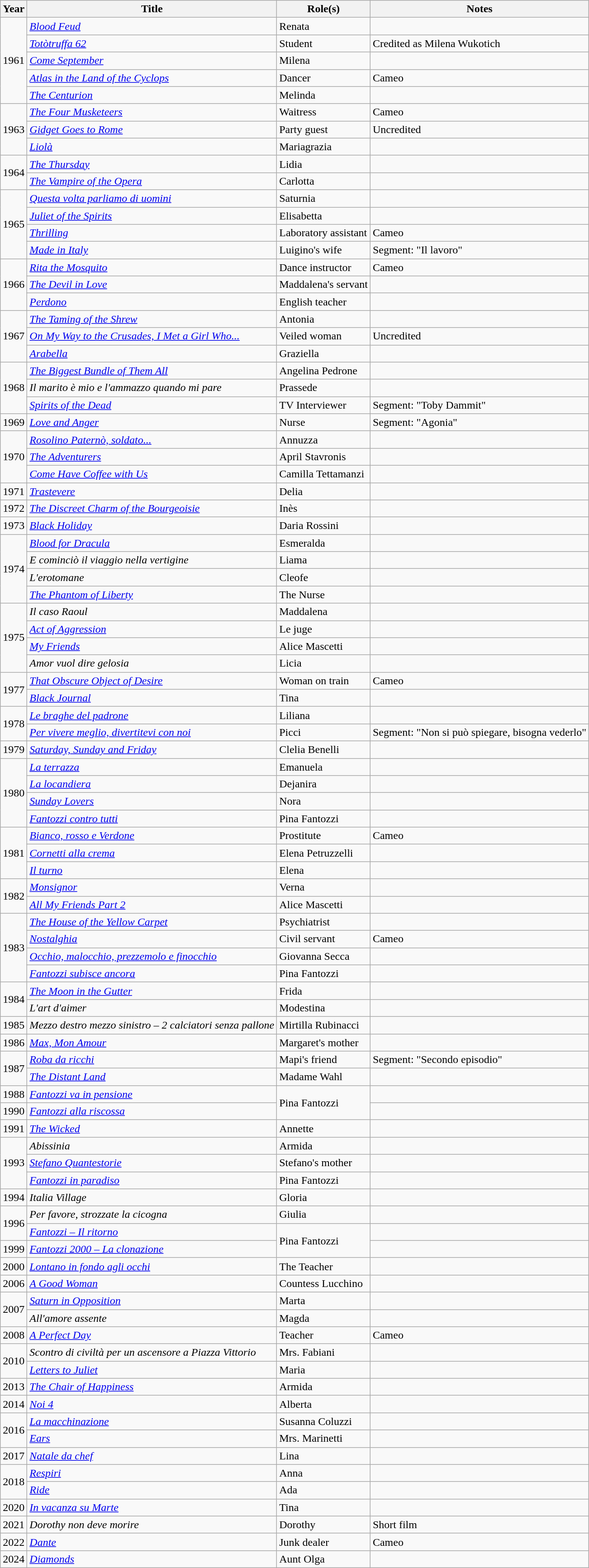<table class="wikitable plainrowheaders sortable">
<tr>
<th scope="col">Year</th>
<th scope="col">Title</th>
<th scope="col">Role(s)</th>
<th scope="col" class="unsortable">Notes</th>
</tr>
<tr>
<td rowspan=5>1961</td>
<td><em><a href='#'>Blood Feud</a></em></td>
<td>Renata</td>
<td></td>
</tr>
<tr>
<td><em><a href='#'>Totòtruffa 62</a></em></td>
<td>Student</td>
<td>Credited as Milena Wukotich</td>
</tr>
<tr>
<td><em><a href='#'>Come September</a></em></td>
<td>Milena</td>
<td></td>
</tr>
<tr>
<td><em><a href='#'>Atlas in the Land of the Cyclops</a></em></td>
<td>Dancer</td>
<td>Cameo</td>
</tr>
<tr>
<td><em><a href='#'>The Centurion</a></em></td>
<td>Melinda</td>
<td></td>
</tr>
<tr>
<td rowspan=3>1963</td>
<td><em><a href='#'>The Four Musketeers</a></em></td>
<td>Waitress</td>
<td>Cameo</td>
</tr>
<tr>
<td><em><a href='#'>Gidget Goes to Rome</a></em></td>
<td>Party guest</td>
<td>Uncredited</td>
</tr>
<tr>
<td><em><a href='#'>Liolà</a></em></td>
<td>Mariagrazia</td>
<td></td>
</tr>
<tr>
<td rowspan=2>1964</td>
<td><em><a href='#'>The Thursday</a></em></td>
<td>Lidia</td>
<td></td>
</tr>
<tr>
<td><em><a href='#'>The Vampire of the Opera</a></em></td>
<td>Carlotta</td>
<td></td>
</tr>
<tr>
<td rowspan=4>1965</td>
<td><em><a href='#'>Questa volta parliamo di uomini</a></em></td>
<td>Saturnia</td>
<td></td>
</tr>
<tr>
<td><em><a href='#'>Juliet of the Spirits</a></em></td>
<td>Elisabetta</td>
<td></td>
</tr>
<tr>
<td><em><a href='#'>Thrilling</a></em></td>
<td>Laboratory assistant</td>
<td>Cameo</td>
</tr>
<tr>
<td><em><a href='#'>Made in Italy</a></em></td>
<td>Luigino's wife</td>
<td>Segment: "Il lavoro"</td>
</tr>
<tr>
<td rowspan=3>1966</td>
<td><em><a href='#'>Rita the Mosquito</a></em></td>
<td>Dance instructor</td>
<td>Cameo</td>
</tr>
<tr>
<td><em><a href='#'>The Devil in Love</a></em></td>
<td>Maddalena's servant</td>
<td></td>
</tr>
<tr>
<td><em><a href='#'>Perdono</a></em></td>
<td>English teacher</td>
<td></td>
</tr>
<tr>
<td rowspan=3>1967</td>
<td><em><a href='#'>The Taming of the Shrew</a></em></td>
<td>Antonia</td>
<td></td>
</tr>
<tr>
<td><em><a href='#'>On My Way to the Crusades, I Met a Girl Who...</a></em></td>
<td>Veiled woman</td>
<td>Uncredited</td>
</tr>
<tr>
<td><em><a href='#'>Arabella</a></em></td>
<td>Graziella</td>
<td></td>
</tr>
<tr>
<td rowspan=3>1968</td>
<td><em><a href='#'>The Biggest Bundle of Them All</a></em></td>
<td>Angelina Pedrone</td>
<td></td>
</tr>
<tr>
<td><em>Il marito è mio e l'ammazzo quando mi pare</em></td>
<td>Prassede</td>
<td></td>
</tr>
<tr>
<td><em><a href='#'>Spirits of the Dead</a></em></td>
<td>TV Interviewer</td>
<td>Segment: "Toby Dammit"</td>
</tr>
<tr>
<td>1969</td>
<td><em><a href='#'>Love and Anger</a></em></td>
<td>Nurse</td>
<td>Segment: "Agonia"</td>
</tr>
<tr>
<td rowspan=3>1970</td>
<td><em><a href='#'>Rosolino Paternò, soldato...</a></em></td>
<td>Annuzza</td>
<td></td>
</tr>
<tr>
<td><em><a href='#'>The Adventurers</a></em></td>
<td>April Stavronis</td>
<td></td>
</tr>
<tr>
<td><em><a href='#'>Come Have Coffee with Us</a></em></td>
<td>Camilla Tettamanzi</td>
<td></td>
</tr>
<tr>
<td>1971</td>
<td><em><a href='#'>Trastevere</a></em></td>
<td>Delia</td>
<td></td>
</tr>
<tr>
<td>1972</td>
<td><em><a href='#'>The Discreet Charm of the Bourgeoisie</a></em></td>
<td>Inès</td>
<td></td>
</tr>
<tr>
<td>1973</td>
<td><em><a href='#'>Black Holiday</a></em></td>
<td>Daria Rossini</td>
<td></td>
</tr>
<tr>
<td rowspan=4>1974</td>
<td><em><a href='#'>Blood for Dracula</a></em></td>
<td>Esmeralda</td>
<td></td>
</tr>
<tr>
<td><em>E cominciò il viaggio nella vertigine</em></td>
<td>Liama</td>
<td></td>
</tr>
<tr>
<td><em>L'erotomane</em></td>
<td>Cleofe</td>
<td></td>
</tr>
<tr>
<td><em><a href='#'>The Phantom of Liberty</a></em></td>
<td>The Nurse</td>
<td></td>
</tr>
<tr>
<td rowspan=4>1975</td>
<td><em>Il caso Raoul</em></td>
<td>Maddalena</td>
<td></td>
</tr>
<tr>
<td><em><a href='#'>Act of Aggression</a></em></td>
<td>Le juge</td>
<td></td>
</tr>
<tr>
<td><em><a href='#'>My Friends</a></em></td>
<td>Alice Mascetti</td>
<td></td>
</tr>
<tr>
<td><em>Amor vuol dire gelosia</em></td>
<td>Licia</td>
<td></td>
</tr>
<tr>
<td rowspan=2>1977</td>
<td><em><a href='#'>That Obscure Object of Desire</a></em></td>
<td>Woman on train</td>
<td>Cameo</td>
</tr>
<tr>
<td><em><a href='#'>Black Journal</a></em></td>
<td>Tina</td>
<td></td>
</tr>
<tr>
<td rowspan=2>1978</td>
<td><em><a href='#'>Le braghe del padrone</a></em></td>
<td>Liliana</td>
<td></td>
</tr>
<tr>
<td><em><a href='#'>Per vivere meglio, divertitevi con noi</a></em></td>
<td>Picci</td>
<td>Segment: "Non si può spiegare, bisogna vederlo"</td>
</tr>
<tr>
<td>1979</td>
<td><em><a href='#'>Saturday, Sunday and Friday</a></em></td>
<td>Clelia Benelli</td>
<td></td>
</tr>
<tr>
<td rowspan=4>1980</td>
<td><em><a href='#'>La terrazza</a></em></td>
<td>Emanuela</td>
<td></td>
</tr>
<tr>
<td><em><a href='#'>La locandiera</a></em></td>
<td>Dejanira</td>
<td></td>
</tr>
<tr>
<td><em><a href='#'>Sunday Lovers</a></em></td>
<td>Nora</td>
<td></td>
</tr>
<tr>
<td><em><a href='#'>Fantozzi contro tutti</a></em></td>
<td>Pina Fantozzi</td>
<td></td>
</tr>
<tr>
<td rowspan=3>1981</td>
<td><em><a href='#'>Bianco, rosso e Verdone</a></em></td>
<td>Prostitute</td>
<td>Cameo</td>
</tr>
<tr>
<td><em><a href='#'>Cornetti alla crema</a></em></td>
<td>Elena Petruzzelli</td>
<td></td>
</tr>
<tr>
<td><em><a href='#'>Il turno</a></em></td>
<td>Elena</td>
<td></td>
</tr>
<tr>
<td rowspan=2>1982</td>
<td><em><a href='#'>Monsignor</a></em></td>
<td>Verna</td>
<td></td>
</tr>
<tr>
<td><em><a href='#'>All My Friends Part 2</a></em></td>
<td>Alice Mascetti</td>
<td></td>
</tr>
<tr>
<td rowspan=4>1983</td>
<td><em><a href='#'>The House of the Yellow Carpet</a></em></td>
<td>Psychiatrist</td>
<td></td>
</tr>
<tr>
<td><em><a href='#'>Nostalghia</a></em></td>
<td>Civil servant</td>
<td>Cameo</td>
</tr>
<tr>
<td><em><a href='#'>Occhio, malocchio, prezzemolo e finocchio</a></em></td>
<td>Giovanna Secca</td>
<td></td>
</tr>
<tr>
<td><em><a href='#'>Fantozzi subisce ancora</a></em></td>
<td>Pina Fantozzi</td>
<td></td>
</tr>
<tr>
<td rowspan=2>1984</td>
<td><em><a href='#'>The Moon in the Gutter</a></em></td>
<td>Frida</td>
<td></td>
</tr>
<tr>
<td><em>L'art d'aimer</em></td>
<td>Modestina</td>
<td></td>
</tr>
<tr>
<td>1985</td>
<td><em>Mezzo destro mezzo sinistro – 2 calciatori senza pallone</em></td>
<td>Mirtilla Rubinacci</td>
<td></td>
</tr>
<tr>
<td>1986</td>
<td><em><a href='#'>Max, Mon Amour</a></em></td>
<td>Margaret's mother</td>
<td></td>
</tr>
<tr>
<td rowspan=2>1987</td>
<td><em><a href='#'>Roba da ricchi</a></em></td>
<td>Mapi's friend</td>
<td>Segment: "Secondo episodio"</td>
</tr>
<tr>
<td><em><a href='#'>The Distant Land</a></em></td>
<td>Madame Wahl</td>
<td></td>
</tr>
<tr>
<td>1988</td>
<td><em><a href='#'>Fantozzi va in pensione</a></em></td>
<td rowspan=2>Pina Fantozzi</td>
<td></td>
</tr>
<tr>
<td>1990</td>
<td><em><a href='#'>Fantozzi alla riscossa</a></em></td>
<td></td>
</tr>
<tr>
<td>1991</td>
<td><em><a href='#'>The Wicked</a></em></td>
<td>Annette</td>
<td></td>
</tr>
<tr>
<td rowspan=3>1993</td>
<td><em>Abissinia</em></td>
<td>Armida</td>
<td></td>
</tr>
<tr>
<td><em><a href='#'>Stefano Quantestorie</a></em></td>
<td>Stefano's mother</td>
<td></td>
</tr>
<tr>
<td><em><a href='#'>Fantozzi in paradiso</a></em></td>
<td>Pina Fantozzi</td>
<td></td>
</tr>
<tr>
<td>1994</td>
<td><em>Italia Village</em></td>
<td>Gloria</td>
<td></td>
</tr>
<tr>
<td rowspan=2>1996</td>
<td><em>Per favore, strozzate la cicogna</em></td>
<td>Giulia</td>
<td></td>
</tr>
<tr>
<td><em><a href='#'>Fantozzi – Il ritorno</a></em></td>
<td rowspan=2>Pina Fantozzi</td>
<td></td>
</tr>
<tr>
<td>1999</td>
<td><em><a href='#'>Fantozzi 2000 – La clonazione</a></em></td>
<td></td>
</tr>
<tr>
<td>2000</td>
<td><em><a href='#'>Lontano in fondo agli occhi</a></em></td>
<td>The Teacher</td>
<td></td>
</tr>
<tr>
<td>2006</td>
<td><em><a href='#'>A Good Woman</a></em></td>
<td>Countess Lucchino</td>
<td></td>
</tr>
<tr>
<td rowspan=2>2007</td>
<td><em><a href='#'>Saturn in Opposition</a></em></td>
<td>Marta</td>
<td></td>
</tr>
<tr>
<td><em>All'amore assente</em></td>
<td>Magda</td>
<td></td>
</tr>
<tr>
<td>2008</td>
<td><em><a href='#'>A Perfect Day</a></em></td>
<td>Teacher</td>
<td>Cameo</td>
</tr>
<tr>
<td rowspan=2>2010</td>
<td><em>Scontro di civiltà per un ascensore a Piazza Vittorio</em></td>
<td>Mrs. Fabiani</td>
<td></td>
</tr>
<tr>
<td><em><a href='#'>Letters to Juliet</a></em></td>
<td>Maria</td>
<td></td>
</tr>
<tr>
<td>2013</td>
<td><em><a href='#'>The Chair of Happiness</a></em></td>
<td>Armida</td>
<td></td>
</tr>
<tr>
<td>2014</td>
<td><em><a href='#'>Noi 4</a></em></td>
<td>Alberta</td>
<td></td>
</tr>
<tr>
<td rowspan=2>2016</td>
<td><em><a href='#'>La macchinazione</a></em></td>
<td>Susanna Coluzzi</td>
<td></td>
</tr>
<tr>
<td><em><a href='#'>Ears</a></em></td>
<td>Mrs. Marinetti</td>
<td></td>
</tr>
<tr>
<td>2017</td>
<td><em><a href='#'>Natale da chef</a></em></td>
<td>Lina</td>
<td></td>
</tr>
<tr>
<td rowspan=2>2018</td>
<td><em><a href='#'>Respiri</a></em></td>
<td>Anna</td>
<td></td>
</tr>
<tr>
<td><em><a href='#'>Ride</a></em></td>
<td>Ada</td>
<td></td>
</tr>
<tr>
<td>2020</td>
<td><em><a href='#'>In vacanza su Marte</a></em></td>
<td>Tina</td>
<td></td>
</tr>
<tr>
<td>2021</td>
<td><em>Dorothy non deve morire</em></td>
<td>Dorothy</td>
<td>Short film</td>
</tr>
<tr>
<td>2022</td>
<td><em><a href='#'>Dante</a></em></td>
<td>Junk dealer</td>
<td>Cameo</td>
</tr>
<tr>
<td>2024</td>
<td><em><a href='#'>Diamonds</a></em></td>
<td>Aunt Olga</td>
<td></td>
</tr>
</table>
